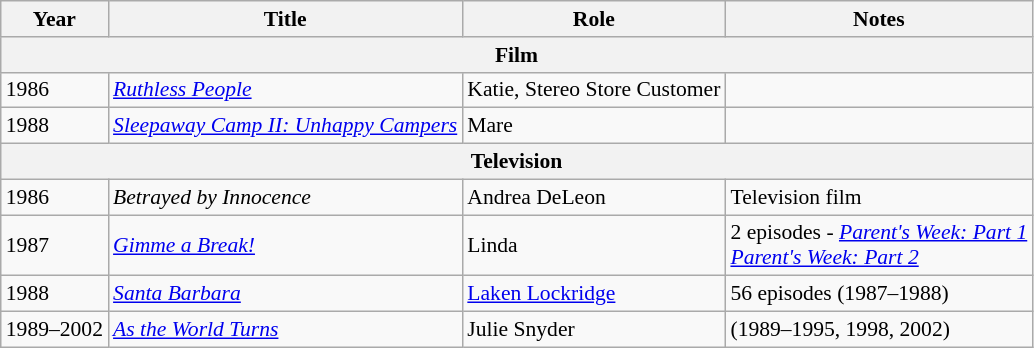<table class="wikitable" style="font-size: 90%;">
<tr>
<th>Year</th>
<th>Title</th>
<th>Role</th>
<th>Notes</th>
</tr>
<tr>
<th colspan="4">Film</th>
</tr>
<tr>
<td>1986</td>
<td><em><a href='#'>Ruthless People</a></em></td>
<td>Katie, Stereo Store Customer</td>
<td></td>
</tr>
<tr>
<td>1988</td>
<td><em><a href='#'>Sleepaway Camp II: Unhappy Campers</a></em></td>
<td>Mare</td>
<td></td>
</tr>
<tr>
<th colspan="4">Television</th>
</tr>
<tr>
<td>1986</td>
<td><em>Betrayed by Innocence</em></td>
<td>Andrea DeLeon</td>
<td>Television film</td>
</tr>
<tr>
<td>1987</td>
<td><em><a href='#'>Gimme a Break!</a></em></td>
<td>Linda</td>
<td>2 episodes - <em><a href='#'>Parent's Week: Part 1</a></em><br><em><a href='#'>Parent's Week: Part 2</a></em></td>
</tr>
<tr>
<td>1988</td>
<td><em><a href='#'>Santa Barbara</a></em></td>
<td><a href='#'>Laken Lockridge</a></td>
<td>56 episodes (1987–1988)</td>
</tr>
<tr>
<td>1989–2002</td>
<td><em><a href='#'>As the World Turns</a></em></td>
<td>Julie Snyder</td>
<td>(1989–1995, 1998, 2002)</td>
</tr>
</table>
